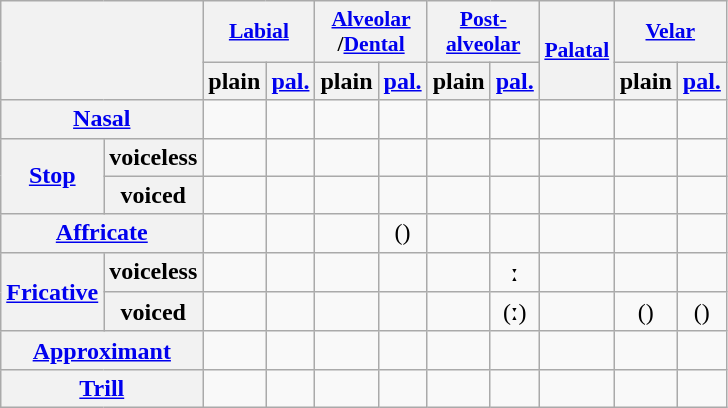<table class="wikitable" style="text-align: center;">
<tr style="font-size: 90%;">
<th colspan="2" rowspan="2"></th>
<th colspan="2"><a href='#'>Labial</a></th>
<th colspan="2"><a href='#'>Alveolar</a><br>/<a href='#'>Dental</a></th>
<th colspan="2"><a href='#'>Post-<br>alveolar</a></th>
<th rowspan="2"><a href='#'>Palatal</a></th>
<th colspan="2"><a href='#'>Velar</a></th>
</tr>
<tr>
<th>plain</th>
<th><a href='#'>pal.</a></th>
<th>plain</th>
<th><a href='#'>pal.</a></th>
<th>plain</th>
<th><a href='#'>pal.</a></th>
<th>plain</th>
<th><a href='#'>pal.</a></th>
</tr>
<tr>
<th colspan="2"><a href='#'>Nasal</a></th>
<td></td>
<td></td>
<td></td>
<td></td>
<td></td>
<td></td>
<td></td>
<td></td>
<td></td>
</tr>
<tr>
<th rowspan="2"><a href='#'>Stop</a></th>
<th>voiceless</th>
<td></td>
<td></td>
<td></td>
<td></td>
<td></td>
<td></td>
<td></td>
<td></td>
<td></td>
</tr>
<tr>
<th>voiced</th>
<td></td>
<td></td>
<td></td>
<td></td>
<td></td>
<td></td>
<td></td>
<td></td>
<td></td>
</tr>
<tr>
<th colspan="2"><a href='#'>Affricate</a></th>
<td></td>
<td></td>
<td></td>
<td>()</td>
<td></td>
<td></td>
<td></td>
<td></td>
<td></td>
</tr>
<tr>
<th rowspan="2"><a href='#'>Fricative</a></th>
<th>voiceless</th>
<td></td>
<td></td>
<td></td>
<td></td>
<td></td>
<td>ː</td>
<td></td>
<td></td>
<td></td>
</tr>
<tr>
<th>voiced</th>
<td></td>
<td></td>
<td></td>
<td></td>
<td></td>
<td>(ː)</td>
<td></td>
<td>()</td>
<td>()</td>
</tr>
<tr>
<th colspan="2"><a href='#'>Approximant</a></th>
<td></td>
<td></td>
<td></td>
<td></td>
<td></td>
<td></td>
<td></td>
<td></td>
<td></td>
</tr>
<tr>
<th colspan="2"><a href='#'>Trill</a></th>
<td></td>
<td></td>
<td></td>
<td></td>
<td></td>
<td></td>
<td></td>
<td></td>
<td></td>
</tr>
</table>
